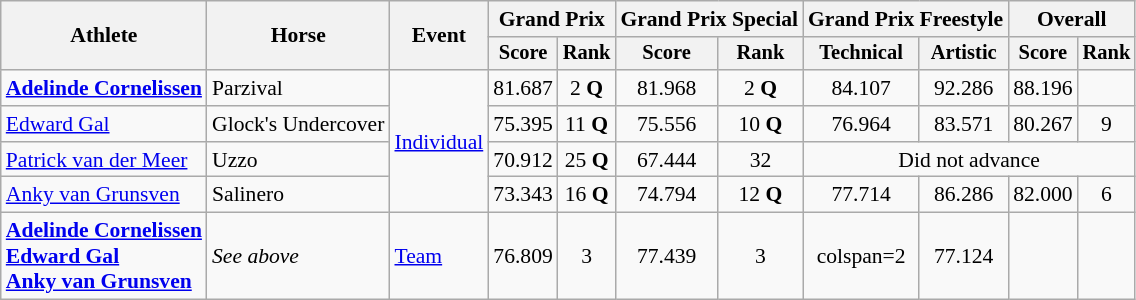<table class=wikitable style="font-size:90%">
<tr>
<th rowspan="2">Athlete</th>
<th rowspan="2">Horse</th>
<th rowspan="2">Event</th>
<th colspan="2">Grand Prix</th>
<th colspan="2">Grand Prix Special</th>
<th colspan="2">Grand Prix Freestyle</th>
<th colspan="2">Overall</th>
</tr>
<tr style="font-size:95%">
<th>Score</th>
<th>Rank</th>
<th>Score</th>
<th>Rank</th>
<th>Technical</th>
<th>Artistic</th>
<th>Score</th>
<th>Rank</th>
</tr>
<tr align=center>
<td align=left><strong><a href='#'>Adelinde Cornelissen</a></strong></td>
<td align=left>Parzival</td>
<td rowspan=4 align=left><a href='#'>Individual</a></td>
<td>81.687</td>
<td>2 <strong>Q</strong></td>
<td>81.968</td>
<td>2 <strong>Q</strong></td>
<td>84.107</td>
<td>92.286</td>
<td>88.196</td>
<td></td>
</tr>
<tr align=center>
<td align=left><a href='#'>Edward Gal</a></td>
<td align=left>Glock's Undercover</td>
<td>75.395</td>
<td>11 <strong>Q</strong></td>
<td>75.556</td>
<td>10 <strong>Q</strong></td>
<td>76.964</td>
<td>83.571</td>
<td>80.267</td>
<td>9</td>
</tr>
<tr align=center>
<td align=left><a href='#'>Patrick van der Meer</a></td>
<td align=left>Uzzo</td>
<td>70.912</td>
<td>25 <strong>Q</strong></td>
<td>67.444</td>
<td>32</td>
<td colspan=4>Did not advance</td>
</tr>
<tr align=center>
<td align=left><a href='#'>Anky van Grunsven</a></td>
<td align=left>Salinero</td>
<td>73.343</td>
<td>16 <strong>Q</strong></td>
<td>74.794</td>
<td>12 <strong>Q</strong></td>
<td>77.714</td>
<td>86.286</td>
<td>82.000</td>
<td>6</td>
</tr>
<tr align=center>
<td align=left><strong><a href='#'>Adelinde Cornelissen</a><br><a href='#'>Edward Gal</a><br><a href='#'>Anky van Grunsven</a></strong></td>
<td align=left><em>See above</em></td>
<td align=left><a href='#'>Team</a></td>
<td>76.809</td>
<td>3</td>
<td>77.439</td>
<td>3</td>
<td>colspan=2 </td>
<td>77.124</td>
<td></td>
</tr>
</table>
